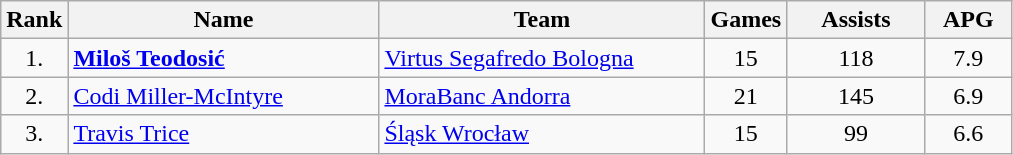<table class="wikitable" style="text-align: center;">
<tr>
<th>Rank</th>
<th style="width:200px">Name</th>
<th style="width:210px">Team</th>
<th>Games</th>
<th style="width:85px">Assists</th>
<th style="width:50px">APG</th>
</tr>
<tr>
<td>1.</td>
<td style="text-align:left;"> <strong><a href='#'>Miloš Teodosić</a></strong></td>
<td style="text-align:left;"> <a href='#'>Virtus Segafredo Bologna</a></td>
<td>15</td>
<td>118</td>
<td>7.9</td>
</tr>
<tr>
<td>2.</td>
<td style="text-align:left;"> <a href='#'>Codi Miller-McIntyre</a></td>
<td style="text-align:left;"> <a href='#'>MoraBanc Andorra</a></td>
<td>21</td>
<td>145</td>
<td>6.9</td>
</tr>
<tr>
<td>3.</td>
<td style="text-align:left;"> <a href='#'>Travis Trice</a></td>
<td style="text-align:left;"> <a href='#'>Śląsk Wrocław</a></td>
<td>15</td>
<td>99</td>
<td>6.6</td>
</tr>
</table>
